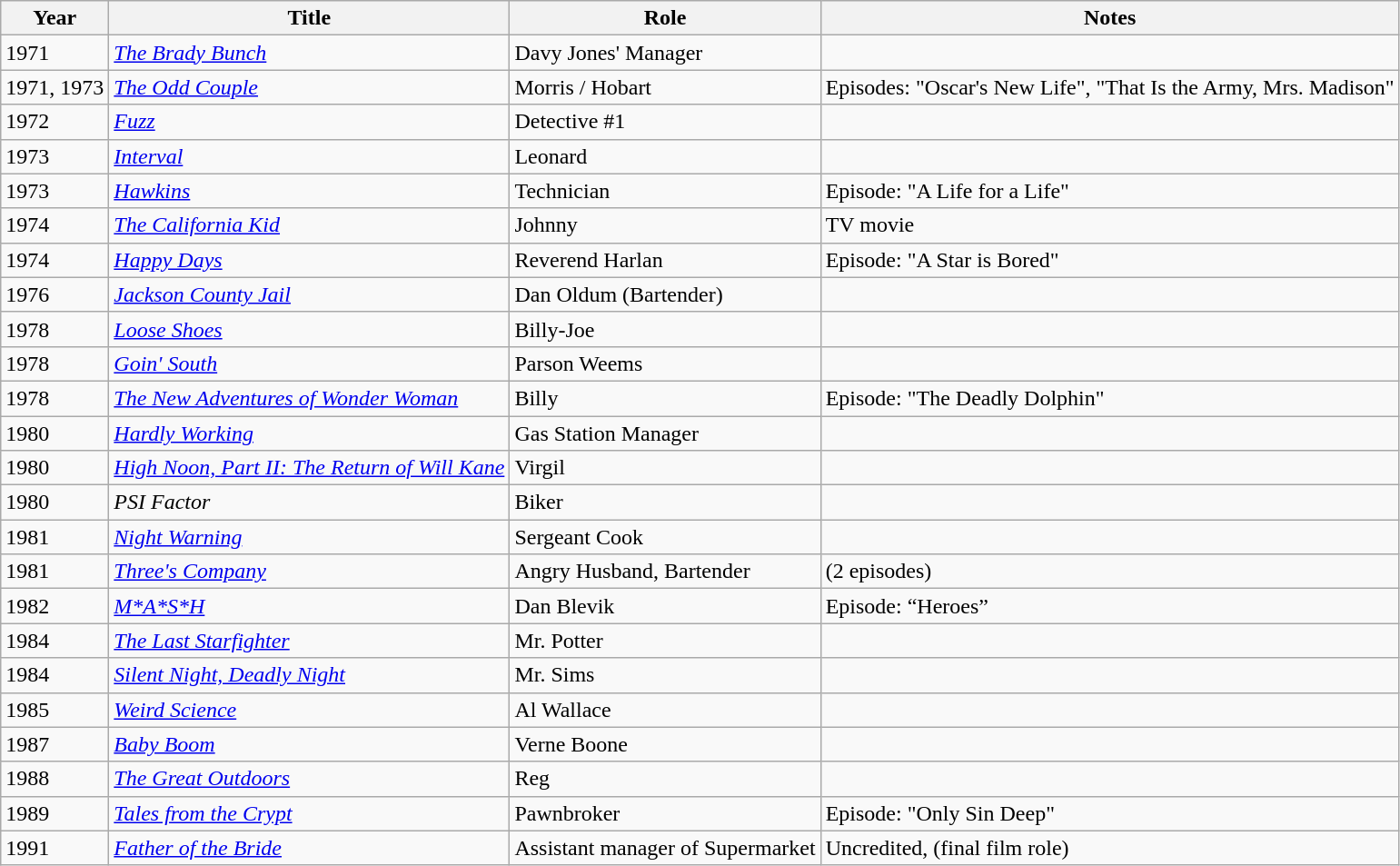<table class="wikitable">
<tr>
<th>Year</th>
<th>Title</th>
<th>Role</th>
<th>Notes</th>
</tr>
<tr>
<td>1971</td>
<td><em><a href='#'>The Brady Bunch</a></em></td>
<td>Davy Jones' Manager</td>
<td></td>
</tr>
<tr>
<td>1971, 1973</td>
<td><em><a href='#'>The Odd Couple</a></em></td>
<td>Morris / Hobart</td>
<td>Episodes: "Oscar's New Life", "That Is the Army, Mrs. Madison"</td>
</tr>
<tr>
<td>1972</td>
<td><em><a href='#'>Fuzz</a></em></td>
<td>Detective #1</td>
<td></td>
</tr>
<tr>
<td>1973</td>
<td><em><a href='#'>Interval</a></em></td>
<td>Leonard</td>
<td></td>
</tr>
<tr>
<td>1973</td>
<td><em><a href='#'>Hawkins</a></em></td>
<td>Technician</td>
<td>Episode: "A Life for a Life"</td>
</tr>
<tr>
<td>1974</td>
<td><em><a href='#'>The California Kid</a></em></td>
<td>Johnny</td>
<td>TV movie</td>
</tr>
<tr>
<td>1974</td>
<td><em><a href='#'>Happy Days</a></em></td>
<td>Reverend Harlan</td>
<td>Episode: "A Star is Bored"</td>
</tr>
<tr>
<td>1976</td>
<td><em><a href='#'>Jackson County Jail</a></em></td>
<td>Dan Oldum (Bartender)</td>
<td></td>
</tr>
<tr>
<td>1978</td>
<td><em><a href='#'>Loose Shoes</a></em></td>
<td>Billy-Joe</td>
<td></td>
</tr>
<tr>
<td>1978</td>
<td><em><a href='#'>Goin' South</a></em></td>
<td>Parson Weems</td>
<td></td>
</tr>
<tr>
<td>1978</td>
<td><em><a href='#'>The New Adventures of Wonder Woman</a></em></td>
<td>Billy</td>
<td>Episode: "The Deadly Dolphin"</td>
</tr>
<tr>
<td>1980</td>
<td><em><a href='#'>Hardly Working</a></em></td>
<td>Gas Station Manager</td>
<td></td>
</tr>
<tr>
<td>1980</td>
<td><em><a href='#'>High Noon, Part II: The Return of Will Kane</a></em></td>
<td>Virgil</td>
<td></td>
</tr>
<tr>
<td>1980</td>
<td><em>PSI Factor</em></td>
<td>Biker</td>
<td></td>
</tr>
<tr>
<td>1981</td>
<td><em><a href='#'>Night Warning</a></em></td>
<td>Sergeant Cook</td>
<td></td>
</tr>
<tr>
<td>1981</td>
<td><em><a href='#'>Three's Company</a></em></td>
<td>Angry Husband, Bartender</td>
<td>(2 episodes)</td>
</tr>
<tr>
<td>1982</td>
<td><em><a href='#'>M*A*S*H</a></em></td>
<td>Dan Blevik</td>
<td>Episode: “Heroes”</td>
</tr>
<tr>
<td>1984</td>
<td><em><a href='#'>The Last Starfighter</a></em></td>
<td>Mr. Potter</td>
<td></td>
</tr>
<tr>
<td>1984</td>
<td><em><a href='#'>Silent Night, Deadly Night</a></em></td>
<td>Mr. Sims</td>
<td></td>
</tr>
<tr>
<td>1985</td>
<td><em><a href='#'>Weird Science</a></em></td>
<td>Al Wallace</td>
<td></td>
</tr>
<tr>
<td>1987</td>
<td><em><a href='#'>Baby Boom</a></em></td>
<td>Verne Boone</td>
<td></td>
</tr>
<tr>
<td>1988</td>
<td><em><a href='#'>The Great Outdoors</a></em></td>
<td>Reg</td>
<td></td>
</tr>
<tr>
<td>1989</td>
<td><em><a href='#'>Tales from the Crypt</a></em></td>
<td>Pawnbroker</td>
<td>Episode: "Only Sin Deep"</td>
</tr>
<tr>
<td>1991</td>
<td><em><a href='#'>Father of the Bride</a></em></td>
<td>Assistant manager of Supermarket</td>
<td>Uncredited, (final film role)</td>
</tr>
</table>
